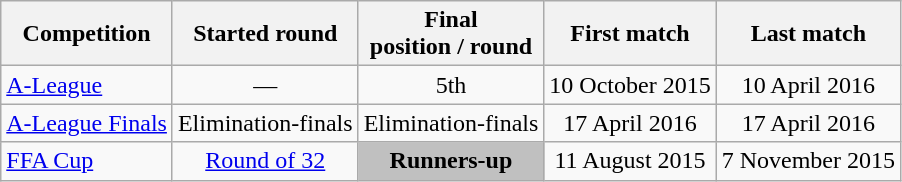<table class="wikitable">
<tr>
<th>Competition</th>
<th>Started round</th>
<th>Final <br>position / round</th>
<th>First match</th>
<th>Last match</th>
</tr>
<tr style="text-align: center">
<td align=left><a href='#'>A-League</a></td>
<td>—</td>
<td>5th</td>
<td>10 October 2015</td>
<td>10 April 2016</td>
</tr>
<tr style="text-align: center">
<td align=left><a href='#'>A-League Finals</a></td>
<td>Elimination-finals</td>
<td>Elimination-finals</td>
<td>17 April 2016</td>
<td>17 April 2016</td>
</tr>
<tr style="text-align: center">
<td align=left><a href='#'>FFA Cup</a></td>
<td><a href='#'>Round of 32</a></td>
<td style="background:silver;"><strong>Runners-up</strong></td>
<td>11 August 2015</td>
<td>7 November 2015</td>
</tr>
</table>
